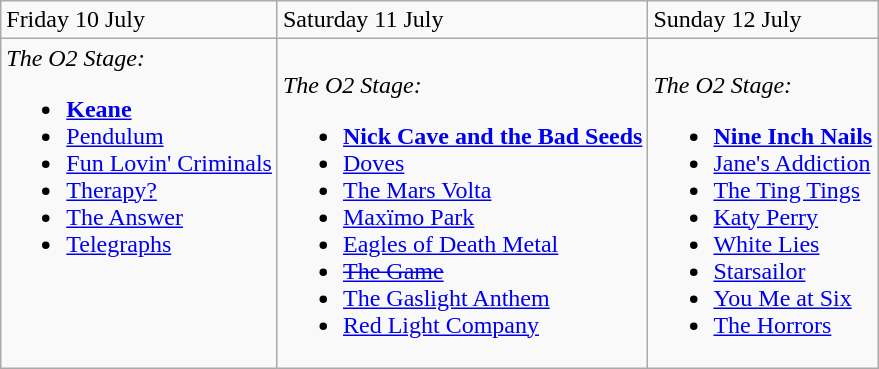<table class="wikitable">
<tr>
<td>Friday 10 July</td>
<td>Saturday 11 July</td>
<td>Sunday 12 July</td>
</tr>
<tr valign="top">
<td><em>The O2 Stage:</em><br><ul><li><strong><a href='#'>Keane</a></strong></li><li><a href='#'>Pendulum</a></li><li><a href='#'>Fun Lovin' Criminals</a></li><li><a href='#'>Therapy?</a></li><li><a href='#'>The Answer</a></li><li><a href='#'>Telegraphs</a></li></ul></td>
<td><br><em>The O2 Stage:</em><ul><li><strong><a href='#'>Nick Cave and the Bad Seeds</a></strong></li><li><a href='#'>Doves</a></li><li><a href='#'>The Mars Volta</a></li><li><a href='#'>Maxïmo Park</a></li><li><a href='#'>Eagles of Death Metal</a></li><li><a href='#'><s>The Game</s></a></li><li><a href='#'>The Gaslight Anthem</a></li><li><a href='#'>Red Light Company</a></li></ul></td>
<td><br><em>The O2 Stage:</em><ul><li><strong><a href='#'>Nine Inch Nails</a></strong></li><li><a href='#'>Jane's Addiction</a></li><li><a href='#'>The Ting Tings</a></li><li><a href='#'>Katy Perry</a></li><li><a href='#'>White Lies</a></li><li><a href='#'>Starsailor</a></li><li><a href='#'>You Me at Six</a></li><li><a href='#'>The Horrors</a></li></ul></td>
</tr>
</table>
